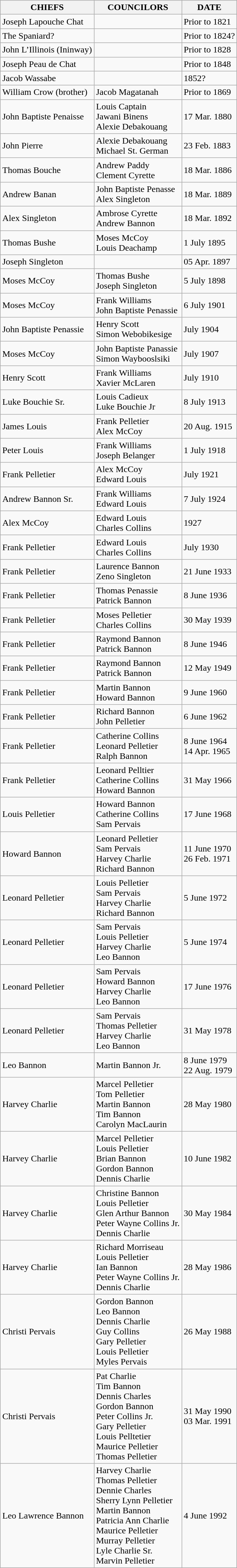<table class="wikitable">
<tr>
<th>CHIEFS</th>
<th>COUNCILORS</th>
<th>DATE</th>
</tr>
<tr>
<td>Joseph Lapouche Chat</td>
<td></td>
<td>Prior to 1821</td>
</tr>
<tr>
<td>The Spaniard?</td>
<td></td>
<td>Prior to 1824?</td>
</tr>
<tr>
<td>John L’Illinois (Ininway)</td>
<td></td>
<td>Prior to 1828</td>
</tr>
<tr>
<td>Joseph Peau de Chat</td>
<td></td>
<td>Prior to 1848</td>
</tr>
<tr>
<td>Jacob Wassabe</td>
<td></td>
<td>1852?</td>
</tr>
<tr>
<td>William Crow (brother)</td>
<td>Jacob Magatanah</td>
<td>Prior to 1869</td>
</tr>
<tr>
<td>John Baptiste Penaisse</td>
<td>Louis Captain <br> Jawani Binens <br> Alexie Debakouang</td>
<td>17 Mar. 1880</td>
</tr>
<tr>
<td>John Pierre</td>
<td>Alexie Debakouang	<br> Michael St. German</td>
<td>23 Feb. 1883</td>
</tr>
<tr>
<td>Thomas Bouche</td>
<td>Andrew Paddy <br> Clement Cyrette</td>
<td>18 Mar. 1886</td>
</tr>
<tr>
<td>Andrew Banan</td>
<td>John Baptiste Penasse <br> Alex Singleton</td>
<td>18 Mar. 1889</td>
</tr>
<tr>
<td>Alex Singleton</td>
<td>Ambrose Cyrette <br> Andrew Bannon</td>
<td>18 Mar. 1892</td>
</tr>
<tr>
<td>Thomas Bushe</td>
<td>Moses McCoy <br> Louis Deachamp</td>
<td>1 July 1895</td>
</tr>
<tr>
<td>Joseph Singleton</td>
<td></td>
<td>05 Apr. 1897</td>
</tr>
<tr>
<td>Moses McCoy</td>
<td>Thomas Bushe <br> Joseph Singleton</td>
<td>5 July 1898</td>
</tr>
<tr>
<td>Moses McCoy</td>
<td>Frank Williams <br> John Baptiste Penassie</td>
<td>6 July 1901</td>
</tr>
<tr>
<td>John Baptiste Penassie</td>
<td>Henry Scott <br> Simon Webobikesige</td>
<td>July 1904</td>
</tr>
<tr>
<td>Moses McCoy</td>
<td>John Baptiste Panassie <br> Simon Waybooslsiki</td>
<td>July 1907</td>
</tr>
<tr>
<td>Henry Scott</td>
<td>Frank Williams <br> Xavier McLaren</td>
<td>July 1910</td>
</tr>
<tr>
<td>Luke Bouchie Sr.</td>
<td>Louis Cadieux <br> Luke Bouchie Jr</td>
<td>8 July 1913</td>
</tr>
<tr>
<td>James Louis</td>
<td>Frank Pelletier <br> Alex McCoy</td>
<td>20 Aug. 1915</td>
</tr>
<tr>
<td>Peter Louis</td>
<td>Frank Williams<br>Joseph Belanger</td>
<td>1 July 1918</td>
</tr>
<tr>
<td>Frank Pelletier</td>
<td>Alex McCoy<br>Edward Louis</td>
<td>July 1921</td>
</tr>
<tr>
<td>Andrew Bannon Sr.</td>
<td>Frank Williams<br>Edward Louis</td>
<td>7 July 1924</td>
</tr>
<tr>
<td>Alex McCoy</td>
<td>Edward Louis <br>Charles Collins</td>
<td>1927</td>
</tr>
<tr>
<td>Frank Pelletier</td>
<td>Edward Louis <br>Charles Collins</td>
<td>July 1930</td>
</tr>
<tr>
<td>Frank Pelletier</td>
<td>Laurence Bannon<br>Zeno Singleton</td>
<td>21 June 1933</td>
</tr>
<tr>
<td>Frank Pelletier</td>
<td>Thomas Penassie<br>Patrick Bannon</td>
<td>8 June 1936</td>
</tr>
<tr>
<td>Frank Pelletier</td>
<td>Moses Pelletier<br>Charles Collins</td>
<td>30 May 1939</td>
</tr>
<tr>
<td>Frank Pelletier</td>
<td>Raymond Bannon<br>Patrick Bannon</td>
<td>8 June 1946</td>
</tr>
<tr>
<td>Frank Pelletier</td>
<td>Raymond Bannon<br>Patrick Bannon</td>
<td>12 May 1949</td>
</tr>
<tr>
<td>Frank Pelletier</td>
<td>Martin Bannon<br>Howard Bannon</td>
<td>9 June 1960</td>
</tr>
<tr>
<td>Frank Pelletier</td>
<td>Richard Bannon<br>John Pelletier</td>
<td>6 June 1962</td>
</tr>
<tr>
<td>Frank Pelletier</td>
<td>Catherine Collins<br>Leonard Pelletier<br>Ralph Bannon</td>
<td>8 June 1964 <br>14 Apr. 1965</td>
</tr>
<tr>
<td>Frank Pelletier</td>
<td>Leonard Pelltier<br>Catherine Collins<br>Howard Bannon</td>
<td>31 May 1966</td>
</tr>
<tr>
<td>Louis Pelletier</td>
<td>Howard Bannon<br>Catherine Collins<br>Sam Pervais</td>
<td>17 June 1968</td>
</tr>
<tr>
<td>Howard Bannon</td>
<td>Leonard Pelletier<br>Sam Pervais<br>Harvey Charlie<br>Richard Bannon</td>
<td>11 June 1970<br>26 Feb. 1971</td>
</tr>
<tr>
<td>Leonard Pelletier</td>
<td>Louis Pelletier<br>Sam Pervais<br>Harvey Charlie<br>Richard Bannon</td>
<td>5 June 1972</td>
</tr>
<tr>
<td>Leonard Pelletier</td>
<td>Sam Pervais<br>Louis Pelletier<br>Harvey Charlie<br>Leo Bannon</td>
<td>5 June 1974</td>
</tr>
<tr>
<td>Leonard Pelletier</td>
<td>Sam Pervais<br>Howard Bannon<br>Harvey Charlie<br>Leo Bannon</td>
<td>17 June 1976</td>
</tr>
<tr>
<td>Leonard Pelletier</td>
<td>Sam Pervais<br>Thomas Pelletier<br>Harvey Charlie<br>Leo Bannon</td>
<td>31 May 1978</td>
</tr>
<tr>
<td>Leo Bannon</td>
<td>Martin Bannon Jr.</td>
<td>8 June 1979<br>22 Aug. 1979</td>
</tr>
<tr>
<td>Harvey Charlie</td>
<td>Marcel Pelletier<br>Tom Pelletier<br>Martin Bannon<br>Tim Bannon<br>Carolyn MacLaurin</td>
<td>28 May 1980</td>
</tr>
<tr>
<td>Harvey Charlie</td>
<td>Marcel Pelletier<br>Louis Pelletier<br>Brian Bannon<br>Gordon Bannon<br>Dennis Charlie</td>
<td>10 June 1982</td>
</tr>
<tr>
<td>Harvey Charlie</td>
<td>Christine Bannon<br>Louis Pelletier<br>Glen Arthur Bannon<br>Peter Wayne Collins Jr. <br>Dennis Charlie</td>
<td>30 May 1984</td>
</tr>
<tr>
<td>Harvey Charlie</td>
<td>Richard Morriseau<br>Louis Pelletier<br>Ian Bannon<br>Peter Wayne Collins Jr. <br>Dennis Charlie</td>
<td>28 May 1986</td>
</tr>
<tr>
<td>Christi Pervais</td>
<td>Gordon Bannon<br>Leo Bannon<br>Dennis Charlie<br>Guy Collins<br>Gary Pelletier<br>Louis Pelletier<br>Myles Pervais</td>
<td>26 May 1988</td>
</tr>
<tr>
<td>Christi Pervais</td>
<td>Pat Charlie<br>Tim Bannon<br>Dennis Charles<br>Gordon Bannon<br>Peter Collins Jr. <br>Gary Pelletier<br>Louis Pelltetier<br>Maurice Pelletier<br>Thomas Pelletier</td>
<td>31 May 1990<br>03 Mar. 1991</td>
</tr>
<tr>
<td>Leo Lawrence Bannon</td>
<td>Harvey Charlie<br>Thomas Pelletier<br>Dennie Charles<br>Sherry Lynn Pelletier<br>Martin Bannon<br>Patricia Ann Charlie<br>Maurice Pelletier<br>Murray Pelletier<br>Lyle Charlie Sr. <br>Marvin Pelletier</td>
<td>4 June 1992</td>
</tr>
</table>
